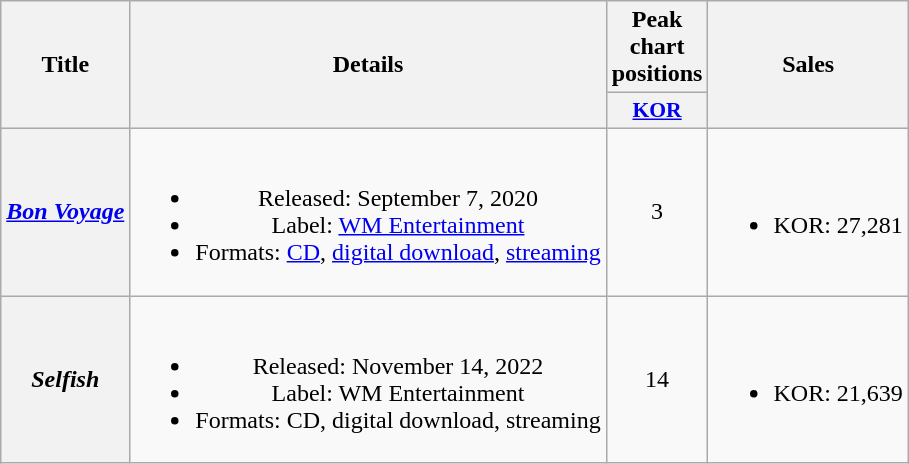<table class="wikitable plainrowheaders" style="text-align:center">
<tr>
<th scope="col" rowspan="2">Title</th>
<th scope="col" rowspan="2">Details</th>
<th scope="col" colspan="1">Peak chart positions</th>
<th scope="col" rowspan="2">Sales</th>
</tr>
<tr>
<th scope="col" style="width:3em;font-size:90%"><a href='#'>KOR</a><br></th>
</tr>
<tr>
<th scope="row"><em><a href='#'>Bon Voyage</a></em></th>
<td><br><ul><li>Released: September 7, 2020</li><li>Label: <a href='#'>WM Entertainment</a></li><li>Formats: <a href='#'>CD</a>, <a href='#'>digital download</a>, <a href='#'>streaming</a></li></ul></td>
<td>3</td>
<td><br><ul><li>KOR: 27,281</li></ul></td>
</tr>
<tr>
<th scope="row"><em>Selfish</em></th>
<td><br><ul><li>Released: November 14, 2022</li><li>Label: WM Entertainment</li><li>Formats: CD, digital download, streaming</li></ul></td>
<td>14</td>
<td><br><ul><li>KOR: 21,639</li></ul></td>
</tr>
</table>
